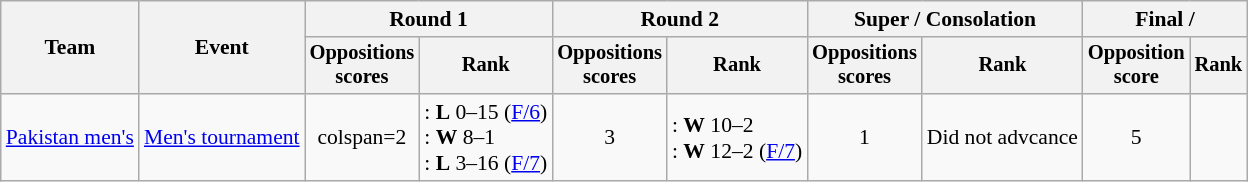<table class=wikitable style="font-size:90%; text-align:center;">
<tr>
<th rowspan=2>Team</th>
<th rowspan=2>Event</th>
<th colspan=2>Round 1</th>
<th colspan=2>Round 2</th>
<th colspan=2>Super / Consolation</th>
<th colspan=2>Final / </th>
</tr>
<tr style=font-size:95%>
<th>Oppositions<br> scores</th>
<th>Rank</th>
<th>Oppositions<br> scores</th>
<th>Rank</th>
<th>Oppositions<br> scores</th>
<th>Rank</th>
<th>Opposition<br> score</th>
<th>Rank</th>
</tr>
<tr>
<td align=left><a href='#'>Pakistan men's</a></td>
<td align=left><a href='#'>Men's tournament</a></td>
<td>colspan=2 </td>
<td align=left>: <strong>L</strong> 0–15 (<a href='#'>F/6</a>)<br>: <strong>W</strong> 8–1<br>: <strong>L</strong> 3–16 (<a href='#'>F/7</a>)</td>
<td>3</td>
<td align=left>: <strong>W</strong> 10–2<br>: <strong>W</strong> 12–2 (<a href='#'>F/7</a>)</td>
<td>1</td>
<td>Did not advcance</td>
<td>5</td>
</tr>
</table>
